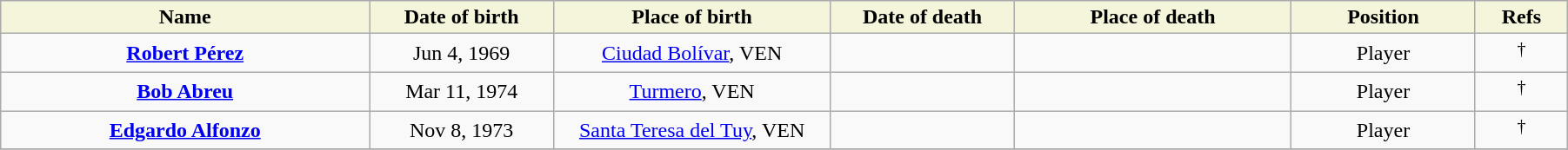<table class="wikitable">
<tr>
<th style="background:#F5F5DC;" width=20%>Name</th>
<th width=10% style="background:#F5F5DC;">Date of birth</th>
<th width=15% style="background:#F5F5DC;">Place of birth</th>
<th width=10% style="background:#F5F5DC;">Date of death</th>
<th width=15% style="background:#F5F5DC;">Place of death</th>
<th width=10% style="background:#F5F5DC;">Position</th>
<th width=5% style="background:#F5F5DC;">Refs</th>
</tr>
<tr align=center>
<td><strong><a href='#'>Robert Pérez</a></strong></td>
<td>Jun 4, 1969</td>
<td><a href='#'>Ciudad Bolívar</a>, VEN</td>
<td></td>
<td></td>
<td>Player</td>
<td><sup>†</sup></td>
</tr>
<tr align=center>
<td><strong><a href='#'>Bob Abreu</a></strong></td>
<td>Mar 11, 1974</td>
<td><a href='#'>Turmero</a>, VEN</td>
<td></td>
<td></td>
<td>Player</td>
<td><sup>†</sup></td>
</tr>
<tr align=center>
<td><strong><a href='#'>Edgardo Alfonzo</a></strong></td>
<td>Nov 8, 1973</td>
<td><a href='#'>Santa Teresa del Tuy</a>, VEN</td>
<td></td>
<td></td>
<td>Player</td>
<td><sup>†</sup></td>
</tr>
<tr align=center>
</tr>
</table>
